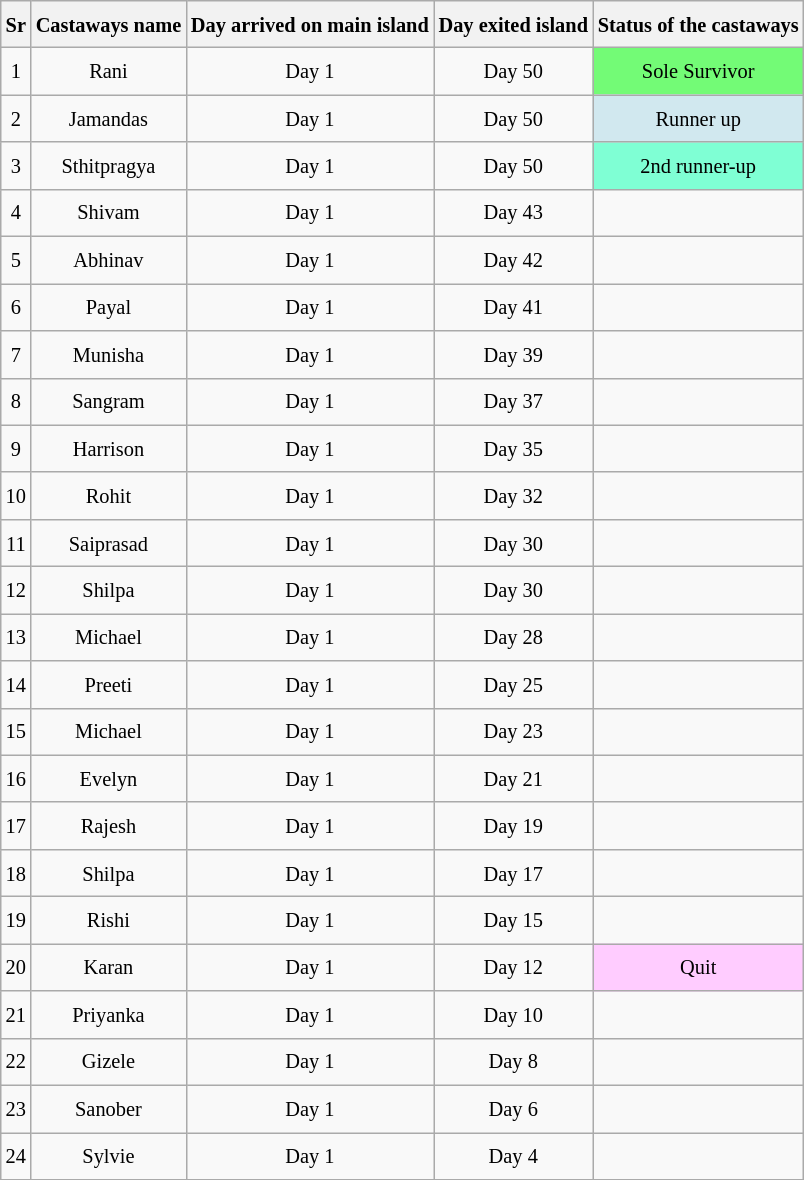<table class="wikitable sortable" style=" text-align:center; font-size:85%;  line-height:25px; width:auto;">
<tr>
<th scope="col">Sr</th>
<th scope="col">Castaways name</th>
<th scope="col">Day arrived on main island</th>
<th scope="col">Day exited island</th>
<th scope="col">Status of the castaways</th>
</tr>
<tr>
<td>1</td>
<td>Rani</td>
<td>Day 1</td>
<td>Day 50</td>
<td style ="background:#73FB76;">Sole Survivor</td>
</tr>
<tr>
<td>2</td>
<td>Jamandas</td>
<td>Day 1</td>
<td>Day 50</td>
<td style ="background:#D1E8EF;">Runner up</td>
</tr>
<tr>
<td>3</td>
<td>Sthitpragya</td>
<td>Day 1</td>
<td>Day 50</td>
<td style ="background:#7FFFD4;">2nd runner-up</td>
</tr>
<tr>
<td>4</td>
<td>Shivam</td>
<td>Day 1</td>
<td>Day 43</td>
<td></td>
</tr>
<tr>
<td>5</td>
<td>Abhinav</td>
<td>Day 1</td>
<td>Day 42</td>
<td></td>
</tr>
<tr>
<td>6</td>
<td>Payal</td>
<td>Day 1</td>
<td>Day 41</td>
<td></td>
</tr>
<tr>
<td>7</td>
<td>Munisha</td>
<td>Day 1</td>
<td>Day 39</td>
<td></td>
</tr>
<tr>
<td>8</td>
<td>Sangram</td>
<td>Day 1</td>
<td>Day 37</td>
<td></td>
</tr>
<tr>
<td>9</td>
<td>Harrison</td>
<td>Day 1</td>
<td>Day 35</td>
<td></td>
</tr>
<tr>
<td>10</td>
<td>Rohit</td>
<td>Day 1</td>
<td>Day 32</td>
<td></td>
</tr>
<tr>
<td>11</td>
<td>Saiprasad</td>
<td>Day 1</td>
<td>Day 30</td>
<td></td>
</tr>
<tr>
<td>12</td>
<td>Shilpa</td>
<td>Day 1</td>
<td>Day 30</td>
<td></td>
</tr>
<tr>
<td>13</td>
<td>Michael</td>
<td>Day 1</td>
<td>Day 28</td>
<td></td>
</tr>
<tr>
<td>14</td>
<td>Preeti</td>
<td>Day 1</td>
<td>Day 25</td>
<td></td>
</tr>
<tr>
<td>15</td>
<td>Michael</td>
<td>Day 1</td>
<td>Day 23</td>
<td></td>
</tr>
<tr>
<td>16</td>
<td>Evelyn</td>
<td>Day 1</td>
<td>Day 21</td>
<td></td>
</tr>
<tr>
<td>17</td>
<td>Rajesh</td>
<td>Day 1</td>
<td>Day 19</td>
<td></td>
</tr>
<tr>
<td>18</td>
<td>Shilpa</td>
<td>Day 1</td>
<td>Day 17</td>
<td></td>
</tr>
<tr>
<td>19</td>
<td>Rishi</td>
<td>Day 1</td>
<td>Day 15</td>
<td></td>
</tr>
<tr>
<td>20</td>
<td>Karan</td>
<td>Day 1</td>
<td>Day 12</td>
<td style="background:#fcf;">Quit</td>
</tr>
<tr>
<td>21</td>
<td>Priyanka</td>
<td>Day 1</td>
<td>Day 10</td>
<td></td>
</tr>
<tr>
<td>22</td>
<td>Gizele</td>
<td>Day 1</td>
<td>Day 8</td>
<td></td>
</tr>
<tr>
<td>23</td>
<td>Sanober</td>
<td>Day 1</td>
<td>Day 6</td>
<td></td>
</tr>
<tr>
<td>24</td>
<td>Sylvie</td>
<td>Day 1</td>
<td>Day 4</td>
<td></td>
</tr>
<tr>
</tr>
</table>
